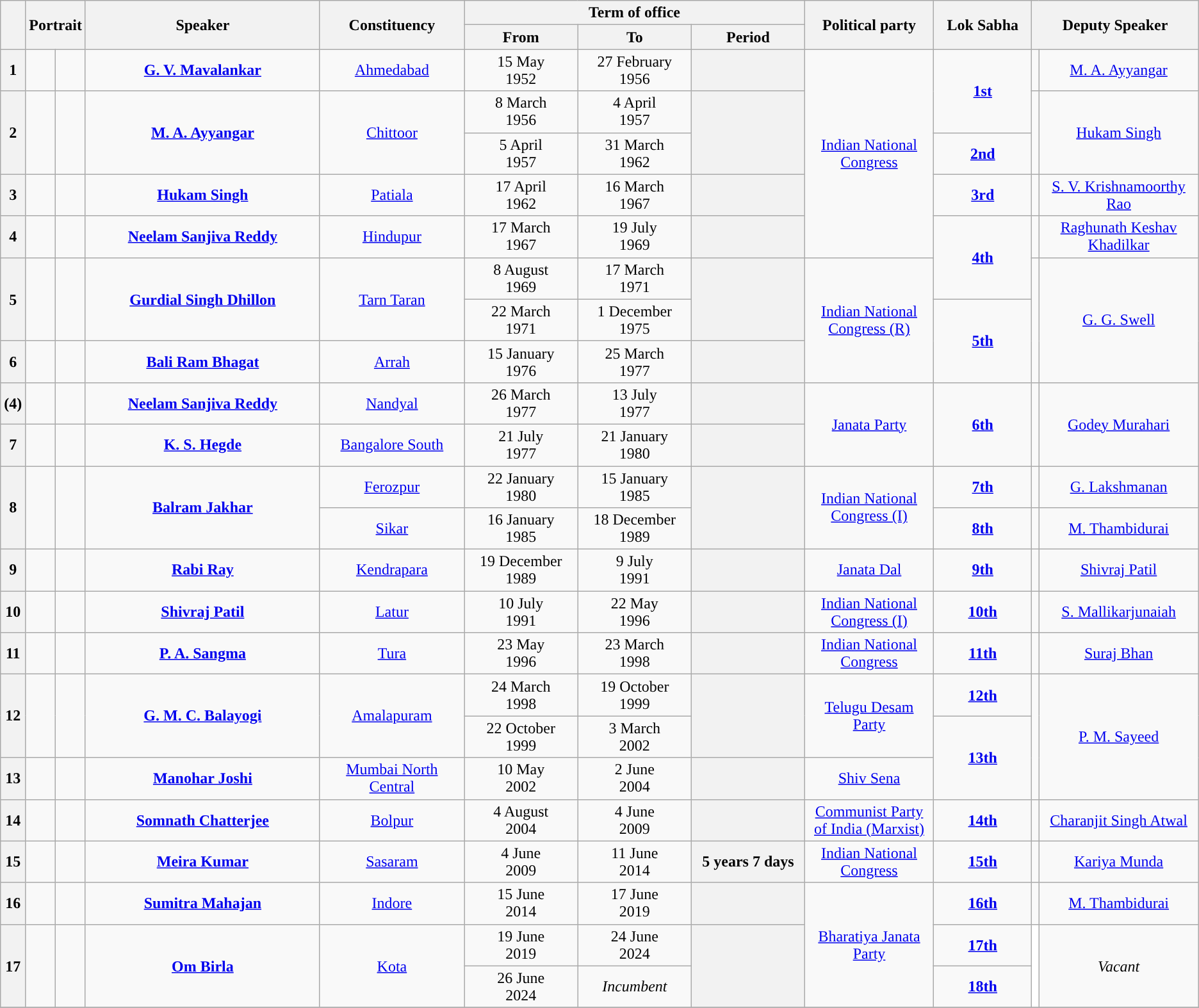<table class="wikitable" style="text-align:center">
<tr>
<th rowspan="2"></th>
<th colspan="2" rowspan="2">Portrait</th>
<th rowspan="2" style="width:15em">Speaker<br></th>
<th rowspan="2" style="width:9em">Constituency</th>
<th colspan="3">Term of office</th>
<th rowspan="2" style="width:8em">Political party</th>
<th rowspan="2" style="width:6em">Lok Sabha</th>
<th colspan="2" rowspan="2">Deputy Speaker</th>
</tr>
<tr>
<th style="width:7em">From</th>
<th style="width:7em">To</th>
<th style="width:7em">Period</th>
</tr>
<tr>
<th>1</th>
<td></td>
<td></td>
<td><strong><a href='#'>G. V. Mavalankar</a></strong><br></td>
<td><a href='#'>Ahmedabad</a></td>
<td>15 May<br>1952</td>
<td>27 February<br>1956</td>
<th></th>
<td rowspan="5"><a href='#'>Indian National Congress</a></td>
<td rowspan="2"><a href='#'><strong>1st</strong></a><br></td>
<td></td>
<td style="width:10em"><a href='#'>M. A. Ayyangar</a></td>
</tr>
<tr>
<th rowspan="2">2</th>
<td rowspan="2"></td>
<td rowspan="2"></td>
<td rowspan="2"><strong><a href='#'>M. A. Ayyangar</a></strong><br></td>
<td rowspan="2"><a href='#'>Chittoor</a></td>
<td>8 March<br>1956</td>
<td>4 April<br>1957</td>
<th rowspan="2"></th>
<td rowspan="2"></td>
<td rowspan="2"><a href='#'>Hukam Singh</a></td>
</tr>
<tr>
<td>5 April<br>1957</td>
<td>31 March<br>1962</td>
<td><a href='#'><strong>2nd</strong></a><br></td>
</tr>
<tr>
<th>3</th>
<td></td>
<td></td>
<td><strong><a href='#'>Hukam Singh</a></strong><br></td>
<td><a href='#'>Patiala</a></td>
<td>17 April<br>1962</td>
<td>16 March<br>1967</td>
<th></th>
<td><a href='#'><strong>3rd</strong></a><br></td>
<td></td>
<td><a href='#'>S. V. Krishnamoorthy Rao</a></td>
</tr>
<tr>
<th>4</th>
<td></td>
<td></td>
<td><strong><a href='#'>Neelam Sanjiva Reddy</a></strong><br></td>
<td><a href='#'>Hindupur</a></td>
<td>17 March<br>1967</td>
<td>19 July<br>1969</td>
<th></th>
<td rowspan="3"><a href='#'><strong>4th</strong></a><br></td>
<td rowspan="2"></td>
<td rowspan="2"><a href='#'>Raghunath Keshav Khadilkar</a></td>
</tr>
<tr>
<th rowspan="3">5</th>
<td rowspan="3"></td>
<td rowspan="3"></td>
<td rowspan="3"><strong><a href='#'>Gurdial Singh Dhillon</a></strong><br></td>
<td rowspan="3"><a href='#'>Tarn Taran</a></td>
<td rowspan="2">8 August<br>1969</td>
<td rowspan="2">17 March<br>1971</td>
<th rowspan="3"></th>
<td rowspan="4"><a href='#'>Indian National Congress (R)</a></td>
</tr>
<tr>
<td rowspan="3"></td>
<td rowspan="3"><a href='#'>G. G. Swell</a></td>
</tr>
<tr>
<td>22 March<br>1971</td>
<td>1 December<br>1975</td>
<td rowspan="2"><a href='#'><strong>5th</strong></a><br></td>
</tr>
<tr>
<th>6</th>
<td></td>
<td></td>
<td><strong><a href='#'>Bali Ram Bhagat</a></strong><br></td>
<td><a href='#'>Arrah</a></td>
<td>15 January<br>1976</td>
<td>25 March<br>1977</td>
<th></th>
</tr>
<tr>
<th>(4)</th>
<td style="background:"></td>
<td></td>
<td><strong><a href='#'>Neelam Sanjiva Reddy</a></strong><br></td>
<td><a href='#'>Nandyal</a></td>
<td>26 March<br>1977</td>
<td>13 July<br>1977</td>
<th></th>
<td rowspan="2"><a href='#'>Janata Party</a></td>
<td rowspan="2"><a href='#'><strong>6th</strong></a><br></td>
<td rowspan="2"></td>
<td rowspan="2"><a href='#'>Godey Murahari</a></td>
</tr>
<tr>
<th>7</th>
<td style="background:"></td>
<td></td>
<td><strong><a href='#'>K. S. Hegde</a></strong><br></td>
<td><a href='#'>Bangalore South</a></td>
<td>21 July<br>1977</td>
<td>21 January<br>1980</td>
<th></th>
</tr>
<tr>
<th rowspan="2">8</th>
<td rowspan="2"></td>
<td rowspan="2"></td>
<td rowspan="2"><strong><a href='#'>Balram Jakhar</a></strong><br></td>
<td><a href='#'>Ferozpur</a></td>
<td>22 January<br>1980</td>
<td>15 January<br>1985</td>
<th rowspan="2"></th>
<td rowspan="2"><a href='#'>Indian National Congress (I)</a></td>
<td><a href='#'><strong>7th</strong></a><br></td>
<td></td>
<td><a href='#'>G. Lakshmanan</a></td>
</tr>
<tr>
<td><a href='#'>Sikar</a></td>
<td>16 January<br>1985</td>
<td>18 December<br>1989</td>
<td><a href='#'><strong>8th</strong></a><br></td>
<td></td>
<td><a href='#'>M. Thambidurai</a></td>
</tr>
<tr |>
<th>9</th>
<td style="background:"></td>
<td></td>
<td><strong><a href='#'>Rabi Ray</a></strong><br></td>
<td><a href='#'>Kendrapara</a></td>
<td>19 December<br>1989</td>
<td>9 July<br>1991</td>
<th></th>
<td><a href='#'>Janata Dal</a></td>
<td><a href='#'><strong>9th</strong></a><br></td>
<td></td>
<td><a href='#'>Shivraj Patil</a></td>
</tr>
<tr>
<th>10</th>
<td></td>
<td></td>
<td><strong><a href='#'>Shivraj Patil</a></strong><br></td>
<td><a href='#'>Latur</a></td>
<td>10 July<br>1991</td>
<td>22 May<br>1996</td>
<th></th>
<td><a href='#'>Indian National Congress (I)</a></td>
<td><a href='#'><strong>10th</strong></a><br></td>
<td></td>
<td><a href='#'>S. Mallikarjunaiah</a></td>
</tr>
<tr>
<th>11</th>
<td></td>
<td></td>
<td><strong><a href='#'>P. A. Sangma</a></strong><br></td>
<td><a href='#'>Tura</a></td>
<td>23 May<br>1996</td>
<td>23 March<br>1998</td>
<th></th>
<td><a href='#'>Indian National Congress</a></td>
<td><a href='#'><strong>11th</strong></a><br></td>
<td></td>
<td><a href='#'>Suraj Bhan</a></td>
</tr>
<tr>
<th rowspan="2">12</th>
<td rowspan="2"></td>
<td rowspan="2"></td>
<td rowspan="2"><strong><a href='#'>G. M. C. Balayogi</a></strong><br></td>
<td rowspan="2"><a href='#'>Amalapuram</a></td>
<td>24 March<br>1998</td>
<td>19 October<br>1999</td>
<th rowspan="2"></th>
<td rowspan="2"><a href='#'>Telugu Desam Party</a></td>
<td><a href='#'><strong>12th</strong></a><br></td>
<td rowspan="3"></td>
<td rowspan="3"><a href='#'>P. M. Sayeed</a></td>
</tr>
<tr>
<td>22 October<br>1999</td>
<td>3 March<br>2002</td>
<td rowspan="2"><a href='#'><strong>13th</strong></a><br></td>
</tr>
<tr>
<th>13</th>
<td></td>
<td></td>
<td><strong><a href='#'>Manohar Joshi</a></strong><br></td>
<td><a href='#'>Mumbai North Central</a></td>
<td>10 May<br>2002</td>
<td>2 June<br>2004</td>
<th></th>
<td><a href='#'>Shiv Sena</a></td>
</tr>
<tr>
<th>14</th>
<td style="background:"></td>
<td></td>
<td><strong><a href='#'>Somnath Chatterjee</a></strong><br></td>
<td><a href='#'>Bolpur</a></td>
<td>4 August<br>2004</td>
<td>4 June<br>2009</td>
<th></th>
<td><a href='#'>Communist Party of India (Marxist)</a></td>
<td><a href='#'><strong>14th</strong></a><br></td>
<td></td>
<td><a href='#'>Charanjit Singh Atwal</a></td>
</tr>
<tr>
<th>15</th>
<td></td>
<td></td>
<td><strong><a href='#'>Meira Kumar</a></strong><br></td>
<td><a href='#'>Sasaram</a></td>
<td>4 June<br>2009</td>
<td>11 June<br>2014</td>
<th><strong>5 years 7 days</strong></th>
<td><a href='#'>Indian National Congress</a></td>
<td><a href='#'><strong>15th</strong></a><br></td>
<td></td>
<td><a href='#'>Kariya Munda</a></td>
</tr>
<tr>
<th>16</th>
<td></td>
<td></td>
<td><strong><a href='#'>Sumitra Mahajan</a></strong><br></td>
<td><a href='#'>Indore</a></td>
<td>15 June<br>2014</td>
<td>17 June<br>2019</td>
<th></th>
<td rowspan="3"><a href='#'>Bharatiya Janata Party</a></td>
<td><a href='#'><strong>16th</strong></a><br></td>
<td></td>
<td><a href='#'>M. Thambidurai</a></td>
</tr>
<tr>
<th rowspan =2>17</th>
<td rowspan="2"></td>
<td rowspan=2></td>
<td rowspan=2><strong><a href='#'>Om Birla</a></strong><br></td>
<td rowspan=2><a href='#'>Kota</a></td>
<td>19 June<br>2019</td>
<td>24 June<br>2024</td>
<th rowspan=2></th>
<td><a href='#'><strong>17th</strong></a><br></td>
<td rowspan="2"bgcolor="white"></td>
<td rowspan="2"><em>Vacant</em></td>
</tr>
<tr>
<td>26 June<br>2024</td>
<td><em>Incumbent</em></td>
<td><a href='#'><strong>18th</strong></a><br></td>
</tr>
<tr>
</tr>
</table>
